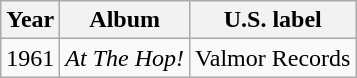<table class="wikitable">
<tr>
<th align="left">Year</th>
<th align="left">Album</th>
<th align="left">U.S. label</th>
</tr>
<tr>
<td align="left">1961</td>
<td align="left"><em>At The Hop!</em></td>
<td align="left">Valmor Records</td>
</tr>
</table>
